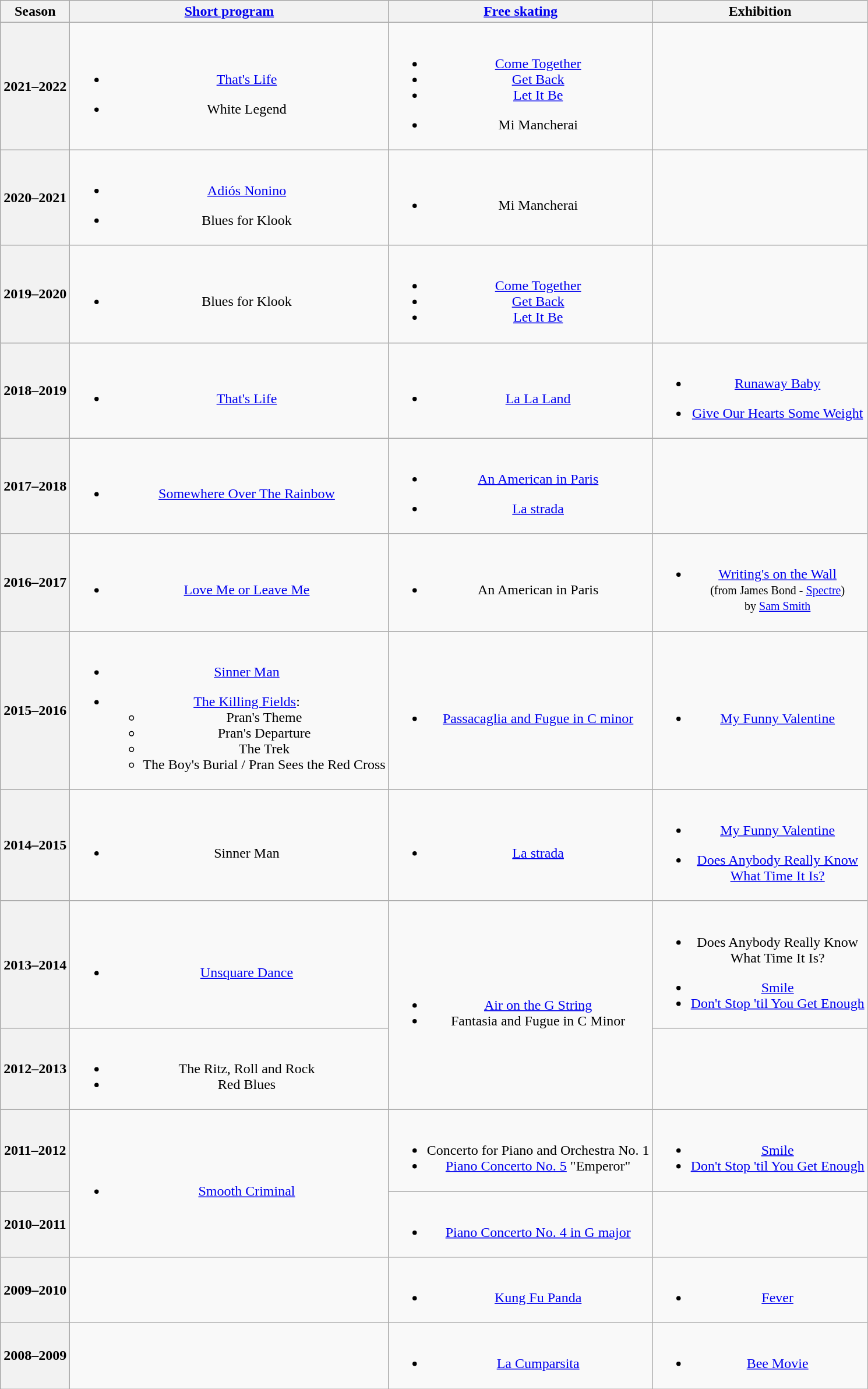<table class=wikitable style=text-align:center>
<tr>
<th>Season</th>
<th><a href='#'>Short program</a></th>
<th><a href='#'>Free skating</a></th>
<th>Exhibition</th>
</tr>
<tr>
<th>2021–2022 <br> </th>
<td><br><ul><li><a href='#'>That's Life</a> <br> </li></ul><ul><li>White Legend <br> </li></ul></td>
<td><br><ul><li><a href='#'>Come Together</a></li><li><a href='#'>Get Back</a></li><li><a href='#'>Let It Be</a> <br> </li></ul><ul><li>Mi Mancherai <br> </li></ul></td>
</tr>
<tr>
<th>2020–2021 <br> </th>
<td><br><ul><li><a href='#'>Adiós Nonino</a> <br> </li></ul><ul><li>Blues for Klook <br> </li></ul></td>
<td><br><ul><li>Mi Mancherai<br> </li></ul></td>
<td></td>
</tr>
<tr>
<th>2019–2020 <br> </th>
<td><br><ul><li>Blues for Klook <br> </li></ul></td>
<td><br><ul><li><a href='#'>Come Together</a></li><li><a href='#'>Get Back</a></li><li><a href='#'>Let It Be</a> <br> </li></ul></td>
<td></td>
</tr>
<tr>
<th>2018–2019 <br> </th>
<td><br><ul><li><a href='#'>That's Life</a> <br> </li></ul></td>
<td><br><ul><li><a href='#'>La La Land</a> <br> </li></ul></td>
<td><br><ul><li><a href='#'>Runaway Baby</a> <br> </li></ul><ul><li><a href='#'>Give Our Hearts Some Weight</a> <br> </li></ul></td>
</tr>
<tr>
<th>2017–2018 <br> </th>
<td><br><ul><li><a href='#'>Somewhere Over The Rainbow</a> <br> </li></ul></td>
<td><br><ul><li><a href='#'>An American in Paris</a> <br> </li></ul><ul><li><a href='#'>La strada</a> <br> </li></ul></td>
<td></td>
</tr>
<tr>
<th>2016–2017 <br> </th>
<td><br><ul><li><a href='#'>Love Me or Leave Me</a> <br> </li></ul></td>
<td><br><ul><li>An American in Paris <br> </li></ul></td>
<td><br><ul><li><a href='#'>Writing's on the Wall</a> <br> <small>(from James Bond - <a href='#'>Spectre</a>) <br> by <a href='#'>Sam Smith</a></small></li></ul></td>
</tr>
<tr>
<th>2015–2016 <br> </th>
<td><br><ul><li><a href='#'>Sinner Man</a> <br> </li></ul><ul><li><a href='#'>The Killing Fields</a>:<ul><li>Pran's Theme</li><li>Pran's Departure</li><li>The Trek</li><li>The Boy's Burial / Pran Sees the Red Cross <br> </li></ul></li></ul></td>
<td><br><ul><li><a href='#'>Passacaglia and Fugue in C minor</a> <br> </li></ul></td>
<td><br><ul><li><a href='#'>My Funny Valentine</a> <br> </li></ul></td>
</tr>
<tr>
<th>2014–2015 <br> </th>
<td><br><ul><li>Sinner Man <br> </li></ul></td>
<td><br><ul><li><a href='#'>La strada</a> <br> </li></ul></td>
<td><br><ul><li><a href='#'>My Funny Valentine</a> <br> </li></ul><ul><li><a href='#'>Does Anybody Really Know<br>What Time It Is?</a> <br> </li></ul></td>
</tr>
<tr>
<th>2013–2014 <br> </th>
<td><br><ul><li><a href='#'>Unsquare Dance</a> <br> </li></ul></td>
<td rowspan=2><br><ul><li><a href='#'>Air on the G String</a> <br> </li><li>Fantasia and Fugue in C Minor <br> </li></ul></td>
<td><br><ul><li>Does Anybody Really Know <br> What Time It Is?  <br> </li></ul><ul><li><a href='#'>Smile</a> <br> </li><li><a href='#'>Don't Stop 'til You Get Enough</a> <br> </li></ul></td>
</tr>
<tr>
<th>2012–2013 <br> </th>
<td><br><ul><li>The Ritz, Roll and Rock <br> </li><li>Red Blues <br> </li></ul></td>
<td></td>
</tr>
<tr>
<th>2011–2012 <br> </th>
<td rowspan=2><br><ul><li><a href='#'>Smooth Criminal</a> <br> </li></ul></td>
<td><br><ul><li>Concerto for Piano and Orchestra No. 1 <br> </li><li><a href='#'>Piano Concerto No. 5</a> "Emperor" <br> </li></ul></td>
<td><br><ul><li><a href='#'>Smile</a> <br> </li><li><a href='#'>Don't Stop 'til You Get Enough</a> <br> </li></ul></td>
</tr>
<tr>
<th>2010–2011 <br> </th>
<td><br><ul><li><a href='#'>Piano Concerto No. 4 in G major</a> <br> </li></ul></td>
<td></td>
</tr>
<tr>
<th>2009–2010 <br> </th>
<td></td>
<td><br><ul><li><a href='#'>Kung Fu Panda</a> <br> </li></ul></td>
<td><br><ul><li><a href='#'>Fever</a> <br> </li></ul></td>
</tr>
<tr>
<th>2008–2009 <br> </th>
<td></td>
<td><br><ul><li><a href='#'>La Cumparsita</a> <br> </li></ul></td>
<td><br><ul><li><a href='#'>Bee Movie</a> <br> </li></ul></td>
</tr>
</table>
